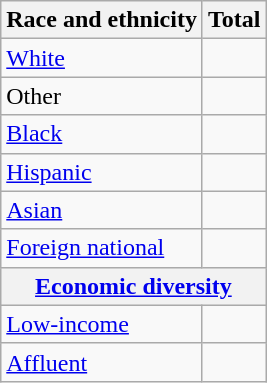<table class="wikitable floatright sortable collapsible"; text-align:right; font-size:80%;">
<tr>
<th>Race and ethnicity</th>
<th colspan="2" data-sort-type=number>Total</th>
</tr>
<tr>
<td><a href='#'>White</a></td>
<td align=right></td>
</tr>
<tr>
<td>Other</td>
<td align=right></td>
</tr>
<tr>
<td><a href='#'>Black</a></td>
<td align=right></td>
</tr>
<tr>
<td><a href='#'>Hispanic</a></td>
<td align=right></td>
</tr>
<tr>
<td><a href='#'>Asian</a></td>
<td align=right></td>
</tr>
<tr>
<td><a href='#'>Foreign national</a></td>
<td align=right></td>
</tr>
<tr>
<th colspan="4" data-sort-type=number><a href='#'>Economic diversity</a></th>
</tr>
<tr>
<td><a href='#'>Low-income</a></td>
<td align=right></td>
</tr>
<tr>
<td><a href='#'>Affluent</a></td>
<td align=right></td>
</tr>
</table>
